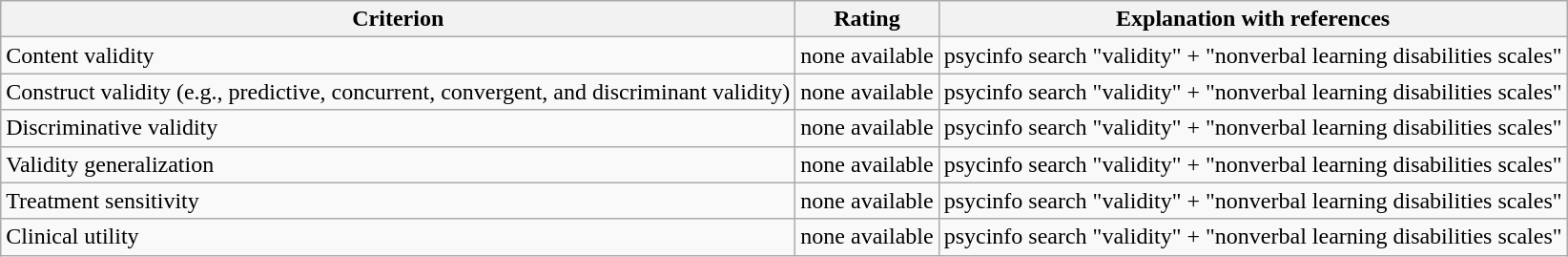<table class="wikitable">
<tr>
<th>Criterion</th>
<th>Rating</th>
<th>Explanation with references</th>
</tr>
<tr>
<td>Content validity</td>
<td>none available</td>
<td>psycinfo search "validity" + "nonverbal learning disabilities scales"</td>
</tr>
<tr>
<td>Construct validity (e.g., predictive, concurrent, convergent, and discriminant validity)</td>
<td>none available</td>
<td>psycinfo search "validity" + "nonverbal learning disabilities scales"</td>
</tr>
<tr>
<td>Discriminative validity</td>
<td>none available</td>
<td>psycinfo search "validity" + "nonverbal learning disabilities scales"</td>
</tr>
<tr>
<td>Validity generalization</td>
<td>none available</td>
<td>psycinfo search "validity" + "nonverbal learning disabilities scales"</td>
</tr>
<tr>
<td>Treatment sensitivity</td>
<td>none available</td>
<td>psycinfo search "validity" + "nonverbal learning disabilities scales"</td>
</tr>
<tr>
<td>Clinical utility</td>
<td>none available</td>
<td>psycinfo search "validity" + "nonverbal learning disabilities scales"</td>
</tr>
</table>
